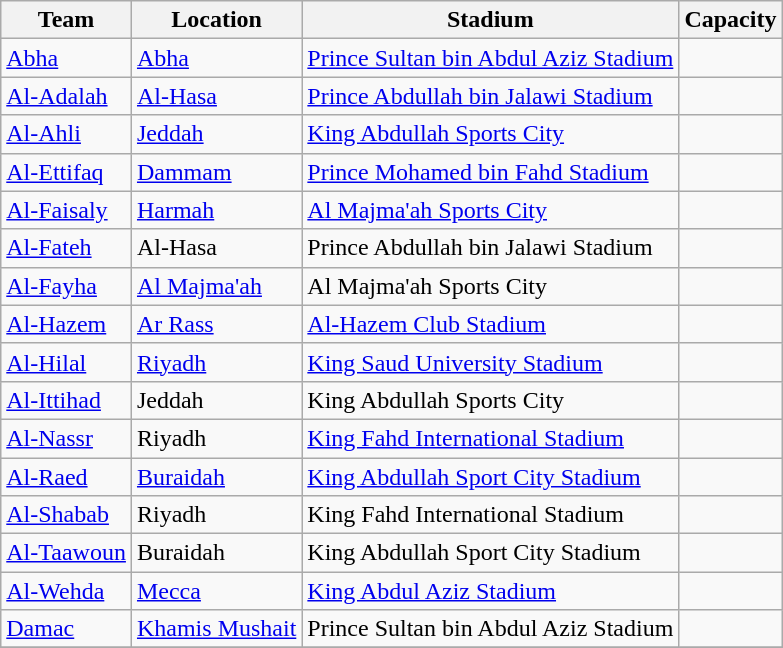<table class="wikitable sortable">
<tr>
<th>Team</th>
<th>Location</th>
<th>Stadium</th>
<th>Capacity</th>
</tr>
<tr>
<td><a href='#'>Abha</a></td>
<td><a href='#'>Abha</a></td>
<td><a href='#'>Prince Sultan bin Abdul Aziz Stadium</a></td>
<td style="text-align:center"></td>
</tr>
<tr>
<td><a href='#'>Al-Adalah</a></td>
<td><a href='#'>Al-Hasa</a></td>
<td><a href='#'>Prince Abdullah bin Jalawi Stadium</a></td>
<td style="text-align:center"></td>
</tr>
<tr>
<td><a href='#'>Al-Ahli</a></td>
<td><a href='#'>Jeddah</a></td>
<td><a href='#'>King Abdullah Sports City</a></td>
<td style="text-align:center"></td>
</tr>
<tr>
<td><a href='#'>Al-Ettifaq</a></td>
<td><a href='#'>Dammam</a></td>
<td><a href='#'>Prince Mohamed bin Fahd Stadium</a></td>
<td style="text-align:center"></td>
</tr>
<tr>
<td><a href='#'>Al-Faisaly</a></td>
<td><a href='#'>Harmah</a></td>
<td><a href='#'>Al Majma'ah Sports City</a> </td>
<td style="text-align:center"></td>
</tr>
<tr>
<td><a href='#'>Al-Fateh</a></td>
<td>Al-Hasa</td>
<td>Prince Abdullah bin Jalawi Stadium</td>
<td style="text-align:center"></td>
</tr>
<tr>
<td><a href='#'>Al-Fayha</a></td>
<td><a href='#'>Al Majma'ah</a></td>
<td>Al Majma'ah Sports City</td>
<td style="text-align:center"></td>
</tr>
<tr>
<td><a href='#'>Al-Hazem</a></td>
<td><a href='#'>Ar Rass</a></td>
<td><a href='#'>Al-Hazem Club Stadium</a></td>
<td style="text-align:center"></td>
</tr>
<tr>
<td><a href='#'>Al-Hilal</a></td>
<td><a href='#'>Riyadh</a></td>
<td><a href='#'>King Saud University Stadium</a></td>
<td style="text-align:center"></td>
</tr>
<tr>
<td><a href='#'>Al-Ittihad</a></td>
<td>Jeddah</td>
<td>King Abdullah Sports City</td>
<td style="text-align:center"></td>
</tr>
<tr>
<td><a href='#'>Al-Nassr</a></td>
<td>Riyadh</td>
<td><a href='#'>King Fahd International Stadium</a> </td>
<td style="text-align:center"></td>
</tr>
<tr>
<td><a href='#'>Al-Raed</a></td>
<td><a href='#'>Buraidah</a></td>
<td><a href='#'>King Abdullah Sport City Stadium</a></td>
<td style="text-align:center"></td>
</tr>
<tr>
<td><a href='#'>Al-Shabab</a></td>
<td>Riyadh</td>
<td>King Fahd International Stadium </td>
<td style="text-align:center"></td>
</tr>
<tr>
<td><a href='#'>Al-Taawoun</a></td>
<td>Buraidah</td>
<td>King Abdullah Sport City Stadium</td>
<td style="text-align:center"></td>
</tr>
<tr>
<td><a href='#'>Al-Wehda</a></td>
<td><a href='#'>Mecca</a></td>
<td><a href='#'>King Abdul Aziz Stadium</a></td>
<td style="text-align:center"></td>
</tr>
<tr>
<td><a href='#'>Damac</a></td>
<td><a href='#'>Khamis Mushait</a></td>
<td>Prince Sultan bin Abdul Aziz Stadium </td>
<td style="text-align:center"></td>
</tr>
<tr>
</tr>
</table>
